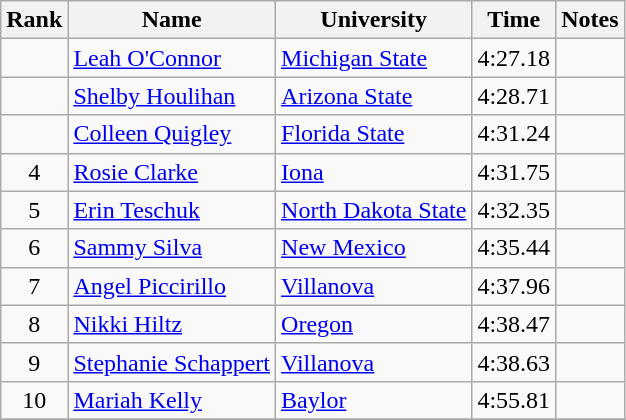<table class="wikitable sortable" style="text-align:center">
<tr>
<th>Rank</th>
<th>Name</th>
<th>University</th>
<th>Time</th>
<th>Notes</th>
</tr>
<tr>
<td></td>
<td align=left><a href='#'>Leah O'Connor</a></td>
<td align=left><a href='#'>Michigan State</a></td>
<td>4:27.18</td>
<td></td>
</tr>
<tr>
<td></td>
<td align=left><a href='#'>Shelby Houlihan</a></td>
<td align=left><a href='#'>Arizona State</a></td>
<td>4:28.71</td>
<td></td>
</tr>
<tr>
<td></td>
<td align=left><a href='#'>Colleen Quigley</a></td>
<td align=left><a href='#'>Florida State</a></td>
<td>4:31.24</td>
<td></td>
</tr>
<tr>
<td>4</td>
<td align=left><a href='#'>Rosie Clarke</a> </td>
<td align=left><a href='#'>Iona</a></td>
<td>4:31.75</td>
<td></td>
</tr>
<tr>
<td>5</td>
<td align=left><a href='#'>Erin Teschuk</a></td>
<td align=left><a href='#'>North Dakota State</a></td>
<td>4:32.35</td>
<td></td>
</tr>
<tr>
<td>6</td>
<td align=left><a href='#'>Sammy Silva</a></td>
<td align=left><a href='#'>New Mexico</a></td>
<td>4:35.44</td>
<td></td>
</tr>
<tr>
<td>7</td>
<td align=left><a href='#'>Angel Piccirillo</a></td>
<td align=left><a href='#'>Villanova</a></td>
<td>4:37.96</td>
<td></td>
</tr>
<tr>
<td>8</td>
<td align=left><a href='#'>Nikki Hiltz</a></td>
<td align=left><a href='#'>Oregon</a></td>
<td>4:38.47</td>
<td></td>
</tr>
<tr>
<td>9</td>
<td align=left><a href='#'>Stephanie Schappert</a></td>
<td align=left><a href='#'>Villanova</a></td>
<td>4:38.63</td>
<td></td>
</tr>
<tr>
<td>10</td>
<td align=left><a href='#'>Mariah Kelly</a></td>
<td align=left><a href='#'>Baylor</a></td>
<td>4:55.81</td>
<td></td>
</tr>
<tr>
</tr>
</table>
